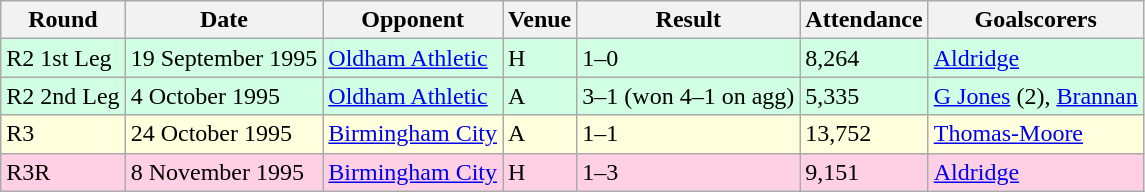<table class="wikitable">
<tr>
<th>Round</th>
<th>Date</th>
<th>Opponent</th>
<th>Venue</th>
<th>Result</th>
<th>Attendance</th>
<th>Goalscorers</th>
</tr>
<tr style="background-color: #d0ffe3;">
<td>R2 1st Leg</td>
<td>19 September 1995</td>
<td><a href='#'>Oldham Athletic</a></td>
<td>H</td>
<td>1–0</td>
<td>8,264</td>
<td><a href='#'>Aldridge</a></td>
</tr>
<tr style="background-color: #d0ffe3;">
<td>R2 2nd Leg</td>
<td>4 October 1995</td>
<td><a href='#'>Oldham Athletic</a></td>
<td>A</td>
<td>3–1 (won 4–1 on agg)</td>
<td>5,335</td>
<td><a href='#'>G Jones</a> (2), <a href='#'>Brannan</a></td>
</tr>
<tr style="background-color: #ffffdd;">
<td>R3</td>
<td>24 October 1995</td>
<td><a href='#'>Birmingham City</a></td>
<td>A</td>
<td>1–1</td>
<td>13,752</td>
<td><a href='#'>Thomas-Moore</a></td>
</tr>
<tr style="background-color: #ffd0e3;">
<td>R3R</td>
<td>8 November 1995</td>
<td><a href='#'>Birmingham City</a></td>
<td>H</td>
<td>1–3 </td>
<td>9,151</td>
<td><a href='#'>Aldridge</a></td>
</tr>
</table>
